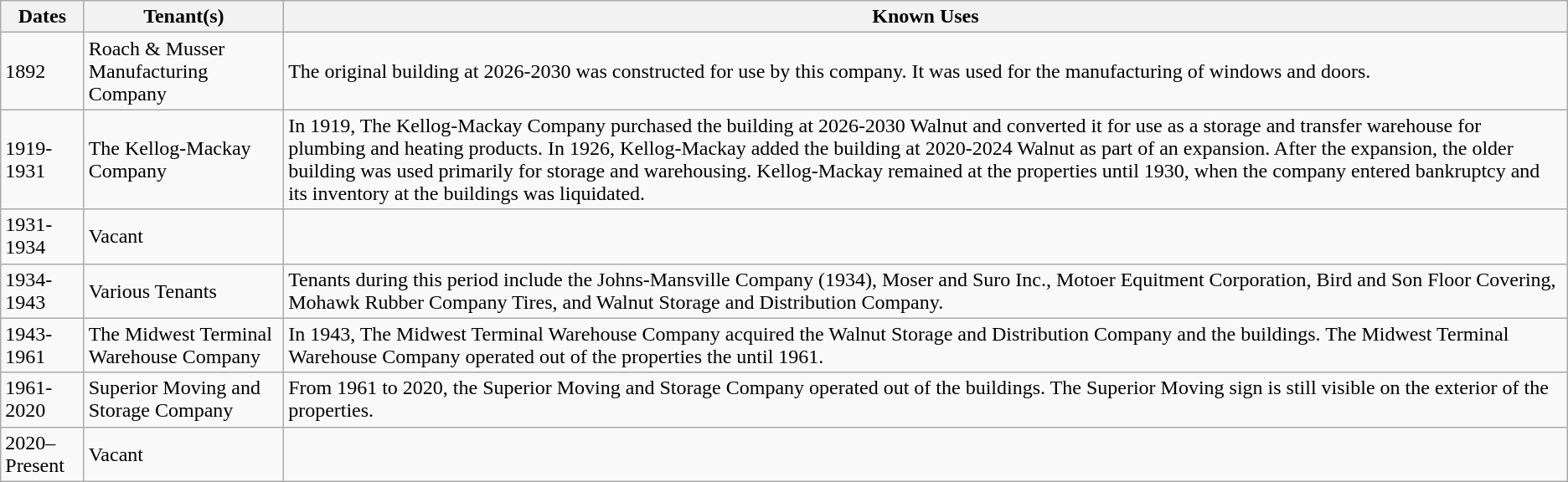<table class="wikitable">
<tr>
<th>Dates</th>
<th>Tenant(s)</th>
<th>Known Uses</th>
</tr>
<tr>
<td>1892</td>
<td>Roach & Musser Manufacturing Company</td>
<td>The original building at 2026-2030 was constructed for use by this company. It was used for the manufacturing of windows and doors.</td>
</tr>
<tr>
<td>1919-1931</td>
<td>The Kellog-Mackay Company</td>
<td>In 1919, The Kellog-Mackay Company purchased the building at 2026-2030 Walnut and converted it for use as a storage and transfer warehouse for plumbing and heating products. In 1926, Kellog-Mackay added the building at 2020-2024 Walnut as part of an expansion. After the expansion, the older building was used primarily for storage and warehousing. Kellog-Mackay remained at the properties until 1930, when the company entered bankruptcy and its inventory at the buildings was liquidated.</td>
</tr>
<tr>
<td>1931-1934</td>
<td>Vacant</td>
</tr>
<tr>
<td>1934-1943</td>
<td>Various Tenants</td>
<td>Tenants during this period include the Johns-Mansville Company (1934), Moser and Suro Inc., Motoer Equitment Corporation, Bird and Son Floor Covering, Mohawk Rubber Company Tires, and Walnut Storage and Distribution Company.</td>
</tr>
<tr>
<td>1943-1961</td>
<td>The Midwest Terminal Warehouse Company</td>
<td>In 1943, The Midwest Terminal Warehouse Company acquired the Walnut Storage and Distribution Company and the buildings. The Midwest Terminal Warehouse Company operated out of the properties the until 1961.</td>
</tr>
<tr>
<td>1961-2020</td>
<td>Superior Moving and Storage Company</td>
<td>From 1961 to 2020, the Superior Moving and Storage Company operated out of the buildings. The Superior Moving sign is still visible on the exterior of the properties.</td>
</tr>
<tr>
<td>2020–Present</td>
<td>Vacant</td>
</tr>
</table>
